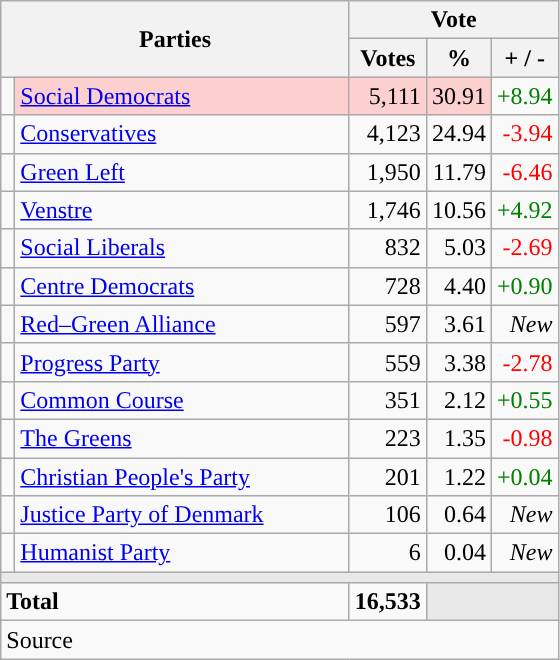<table class="wikitable" style="text-align:right;">
<tr>
<th style="text-align:centre;" rowspan="2" colspan="2" width="225">Parties</th>
<th colspan="3">Vote</th>
</tr>
<tr>
<th width="15">Votes</th>
<th width="15">%</th>
<th width="15">+ / -</th>
</tr>
<tr>
<td width="2" style="color:inherit;background:"></td>
<td bgcolor=#fbd0ce  align="left"><a href='#'>Social Democrats</a></td>
<td bgcolor=#fbd0ce>5,111</td>
<td bgcolor=#fbd0ce>30.91</td>
<td style=color:green;>+8.94</td>
</tr>
<tr>
<td width="2" style="color:inherit;background:"></td>
<td align="left"><a href='#'>Conservatives</a></td>
<td>4,123</td>
<td>24.94</td>
<td style=color:red;>-3.94</td>
</tr>
<tr>
<td width="2" style="color:inherit;background:"></td>
<td align="left"><a href='#'>Green Left</a></td>
<td>1,950</td>
<td>11.79</td>
<td style=color:red;>-6.46</td>
</tr>
<tr>
<td width="2" style="color:inherit;background:"></td>
<td align="left"><a href='#'>Venstre</a></td>
<td>1,746</td>
<td>10.56</td>
<td style=color:green;>+4.92</td>
</tr>
<tr>
<td width="2" style="color:inherit;background:"></td>
<td align="left"><a href='#'>Social Liberals</a></td>
<td>832</td>
<td>5.03</td>
<td style=color:red;>-2.69</td>
</tr>
<tr>
<td width="2" style="color:inherit;background:"></td>
<td align="left"><a href='#'>Centre Democrats</a></td>
<td>728</td>
<td>4.40</td>
<td style=color:green;>+0.90</td>
</tr>
<tr>
<td width="2" style="color:inherit;background:"></td>
<td align="left"><a href='#'>Red–Green Alliance</a></td>
<td>597</td>
<td>3.61</td>
<td><em>New</em></td>
</tr>
<tr>
<td width="2" style="color:inherit;background:"></td>
<td align="left"><a href='#'>Progress Party</a></td>
<td>559</td>
<td>3.38</td>
<td style=color:red;>-2.78</td>
</tr>
<tr>
<td width="2" style="color:inherit;background:"></td>
<td align="left"><a href='#'>Common Course</a></td>
<td>351</td>
<td>2.12</td>
<td style=color:green;>+0.55</td>
</tr>
<tr>
<td width="2" style="color:inherit;background:"></td>
<td align="left"><a href='#'>The Greens</a></td>
<td>223</td>
<td>1.35</td>
<td style=color:red;>-0.98</td>
</tr>
<tr>
<td width="2" style="color:inherit;background:"></td>
<td align="left"><a href='#'>Christian People's Party</a></td>
<td>201</td>
<td>1.22</td>
<td style=color:green;>+0.04</td>
</tr>
<tr>
<td width="2" style="color:inherit;background:"></td>
<td align="left"><a href='#'>Justice Party of Denmark</a></td>
<td>106</td>
<td>0.64</td>
<td><em>New</em></td>
</tr>
<tr>
<td width="2" style="color:inherit;background:"></td>
<td align="left"><a href='#'>Humanist Party</a></td>
<td>6</td>
<td>0.04</td>
<td><em>New</em></td>
</tr>
<tr>
<td colspan="7" bgcolor="#E9E9E9"></td>
</tr>
<tr>
<td align="left" colspan="2"><strong>Total</strong></td>
<td><strong>16,533</strong></td>
<td bgcolor="#E9E9E9" colspan="2"></td>
</tr>
<tr>
<td align="left" colspan="6">Source</td>
</tr>
</table>
